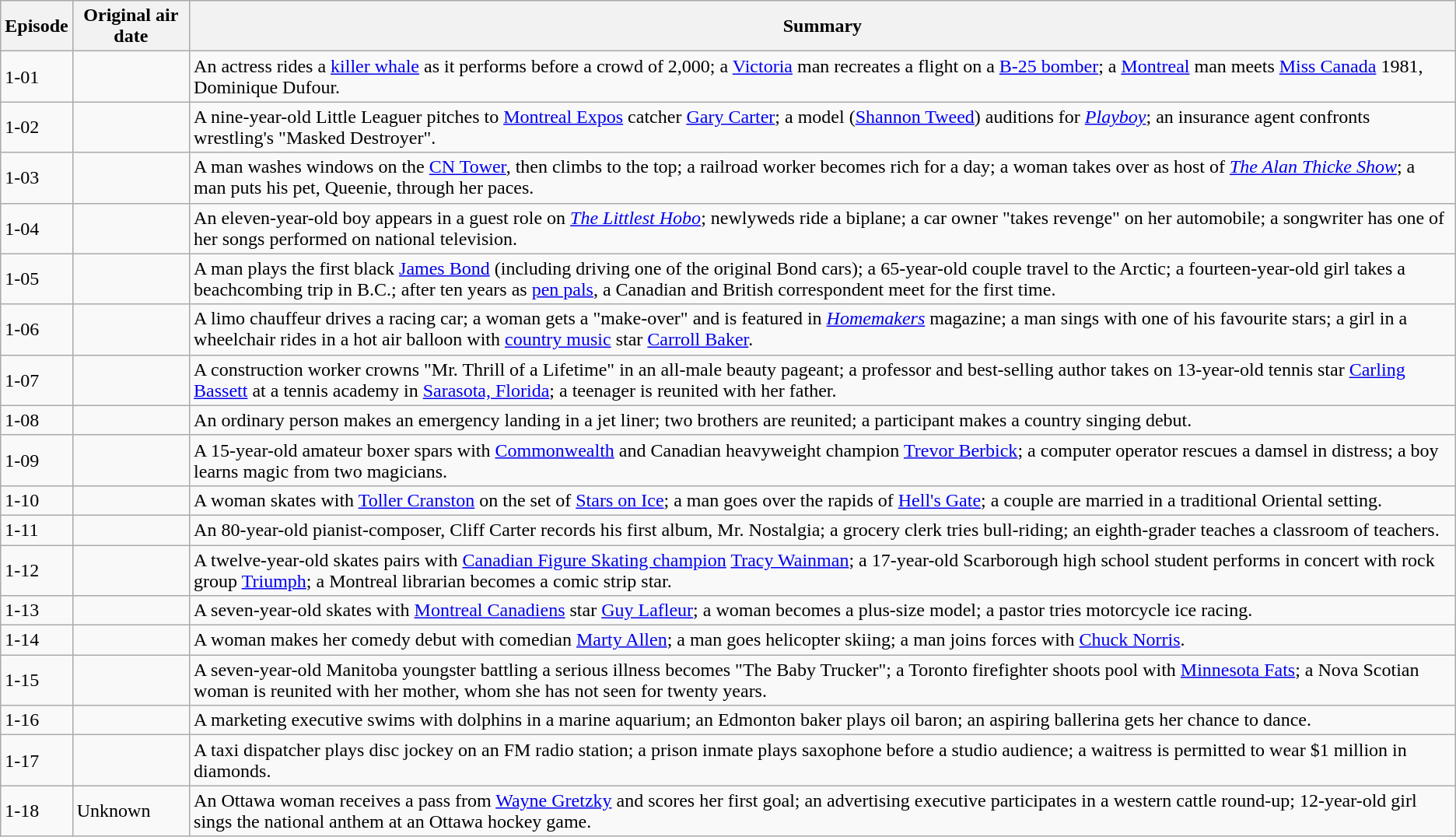<table " class="wikitable" sortable">
<tr>
<th scope="col">Episode</th>
<th scope="col">Original air date</th>
<th scope="col">Summary</th>
</tr>
<tr>
<td>1-01</td>
<td style=white-space:nowrap></td>
<td>An actress rides a <a href='#'>killer whale</a> as it performs before a crowd of 2,000; a <a href='#'>Victoria</a> man  recreates a flight on a <a href='#'>B-25 bomber</a>; a <a href='#'>Montreal</a> man meets <a href='#'>Miss Canada</a> 1981, Dominique Dufour.</td>
</tr>
<tr>
<td>1-02</td>
<td style=white-space:nowrap></td>
<td>A nine-year-old Little Leaguer pitches to <a href='#'>Montreal Expos</a> catcher <a href='#'>Gary Carter</a>; a model (<a href='#'>Shannon Tweed</a>) auditions for <em><a href='#'>Playboy</a></em>; an insurance agent confronts wrestling's "Masked Destroyer".</td>
</tr>
<tr>
<td>1-03</td>
<td style=white-space:nowrap></td>
<td>A man washes windows on the <a href='#'>CN Tower</a>, then climbs to the top; a railroad worker becomes rich for a day; a woman takes over as host of <em><a href='#'>The Alan Thicke Show</a></em>; a man puts his pet, Queenie, through her paces.</td>
</tr>
<tr>
<td>1-04</td>
<td style=white-space:nowrap></td>
<td>An eleven-year-old boy appears in a guest role on <em><a href='#'>The Littlest Hobo</a></em>; newlyweds ride a biplane; a car owner "takes revenge" on her automobile; a songwriter has one of her songs performed on national television.</td>
</tr>
<tr>
<td>1-05</td>
<td style=white-space:nowrap></td>
<td>A man plays the first black <a href='#'>James Bond</a> (including driving one of the original Bond cars); a 65-year-old couple travel to the Arctic; a fourteen-year-old girl takes a beachcombing trip in B.C.; after ten years as <a href='#'>pen pals</a>, a Canadian and British correspondent meet for the first time.</td>
</tr>
<tr>
<td>1-06</td>
<td style=white-space:nowrap></td>
<td>A limo chauffeur drives a racing car; a woman gets a "make-over" and is featured in <em><a href='#'>Homemakers</a></em> magazine; a man sings with one of his favourite stars; a girl in a wheelchair rides in a hot air balloon with <a href='#'>country music</a> star <a href='#'>Carroll Baker</a>.</td>
</tr>
<tr>
<td>1-07</td>
<td style=white-space:nowrap></td>
<td>A construction worker crowns "Mr. Thrill of a Lifetime" in an all-male beauty pageant; a professor and best-selling author takes on 13-year-old tennis star <a href='#'>Carling Bassett</a> at a tennis academy in <a href='#'>Sarasota, Florida</a>; a teenager is reunited with her father.</td>
</tr>
<tr>
<td>1-08</td>
<td style=white-space:nowrap></td>
<td>An ordinary person makes an emergency landing in a jet liner; two brothers are reunited; a participant makes a country singing debut.</td>
</tr>
<tr>
<td>1-09</td>
<td style=white-space:nowrap></td>
<td>A 15-year-old amateur boxer spars with <a href='#'>Commonwealth</a> and Canadian heavyweight champion <a href='#'>Trevor Berbick</a>; a computer operator rescues a damsel in distress; a boy learns magic from two magicians.</td>
</tr>
<tr>
<td>1-10</td>
<td style=white-space:nowrap></td>
<td>A woman skates with <a href='#'>Toller Cranston</a> on the set of <a href='#'>Stars on Ice</a>; a man goes over the rapids of <a href='#'>Hell's Gate</a>; a couple are married in a traditional Oriental setting.</td>
</tr>
<tr>
<td>1-11</td>
<td style=white-space:nowrap></td>
<td>An 80-year-old pianist-composer, Cliff Carter records his first album, Mr. Nostalgia;  a grocery clerk tries bull-riding; an eighth-grader teaches a classroom of teachers.</td>
</tr>
<tr>
<td>1-12</td>
<td style=white-space:nowrap></td>
<td>A twelve-year-old skates pairs with <a href='#'>Canadian Figure Skating champion</a> <a href='#'>Tracy Wainman</a>; a 17-year-old Scarborough high school student performs in concert with rock group <a href='#'>Triumph</a>; a Montreal librarian becomes a comic strip star.</td>
</tr>
<tr>
<td>1-13</td>
<td style=white-space:nowrap></td>
<td>A seven-year-old skates with <a href='#'>Montreal Canadiens</a> star <a href='#'>Guy Lafleur</a>; a woman becomes a plus-size model; a pastor tries motorcycle ice racing.</td>
</tr>
<tr>
<td>1-14</td>
<td style=white-space:nowrap></td>
<td>A woman makes her comedy debut with comedian <a href='#'>Marty Allen</a>; a man goes helicopter skiing; a man joins forces with <a href='#'>Chuck Norris</a>.</td>
</tr>
<tr>
<td>1-15</td>
<td style=white-space:nowrap></td>
<td>A seven-year-old Manitoba youngster battling a serious illness becomes "The Baby Trucker"; a Toronto firefighter shoots pool with <a href='#'>Minnesota Fats</a>; a Nova Scotian woman is reunited with her mother, whom she has not seen for twenty years.</td>
</tr>
<tr>
<td>1-16</td>
<td style=white-space:nowrap></td>
<td>A marketing executive swims with dolphins in a marine aquarium; an Edmonton baker plays oil baron; an aspiring ballerina gets her chance to dance.</td>
</tr>
<tr>
<td>1-17</td>
<td style=white-space:nowrap></td>
<td>A taxi dispatcher plays disc jockey on an FM radio station; a prison inmate plays saxophone before a studio audience; a waitress is permitted to wear $1 million in diamonds.</td>
</tr>
<tr>
<td>1-18</td>
<td>Unknown</td>
<td>An Ottawa woman receives a pass from <a href='#'>Wayne Gretzky</a> and scores her first goal; an advertising executive participates in a western cattle round-up; 12-year-old girl sings the national anthem at an Ottawa hockey game.</td>
</tr>
</table>
